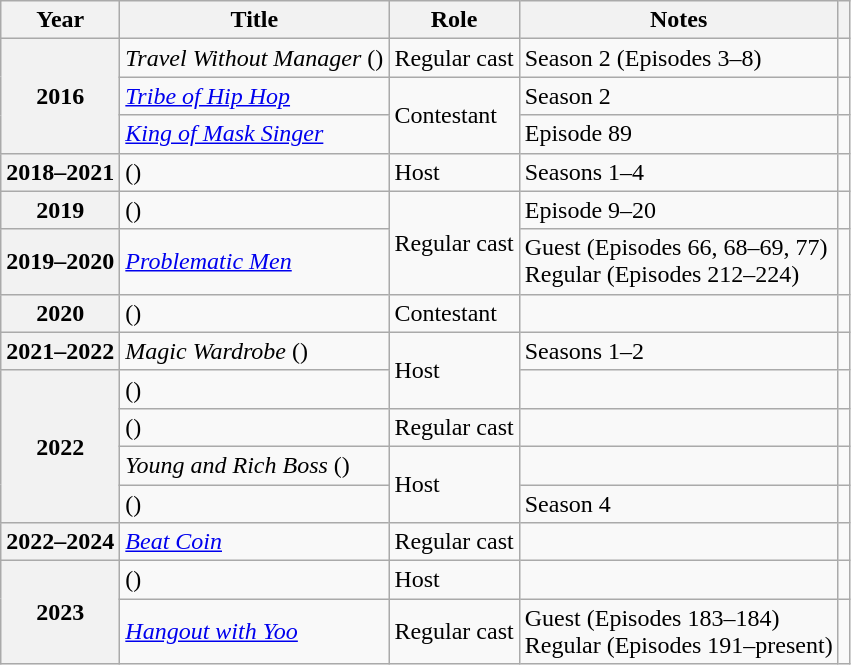<table class="wikitable plainrowheaders sortable">
<tr>
<th scope="col">Year</th>
<th scope="col">Title</th>
<th scope="col">Role</th>
<th scope="col">Notes</th>
<th scope="col" class="unsortable"></th>
</tr>
<tr>
<th scope="row" rowspan="3">2016</th>
<td><em>Travel Without Manager</em> ()</td>
<td>Regular cast</td>
<td>Season 2 (Episodes 3–8)</td>
<td style="text-align:center"></td>
</tr>
<tr>
<td><em><a href='#'>Tribe of Hip Hop</a></em></td>
<td rowspan="2">Contestant</td>
<td>Season 2</td>
<td style="text-align:center"></td>
</tr>
<tr>
<td><em><a href='#'>King of Mask Singer</a></em></td>
<td>Episode 89</td>
<td style="text-align:center"></td>
</tr>
<tr>
<th scope="row">2018–2021</th>
<td><em></em> ()</td>
<td>Host</td>
<td>Seasons 1–4</td>
<td style="text-align:center"></td>
</tr>
<tr>
<th scope="row">2019</th>
<td><em></em> ()</td>
<td rowspan="2">Regular cast</td>
<td>Episode 9–20</td>
<td></td>
</tr>
<tr>
<th scope="row">2019–2020</th>
<td><em><a href='#'>Problematic Men</a></em></td>
<td>Guest (Episodes 66, 68–69, 77)<br>Regular (Episodes 212–224)</td>
<td style="text-align:center"></td>
</tr>
<tr>
<th scope="row">2020</th>
<td><em></em> ()</td>
<td>Contestant</td>
<td></td>
<td style="text-align:center"></td>
</tr>
<tr>
<th scope="row">2021–2022</th>
<td><em>Magic Wardrobe</em> ()</td>
<td rowspan="2">Host</td>
<td>Seasons 1–2</td>
<td style="text-align:center"></td>
</tr>
<tr>
<th scope="row" rowspan="4">2022</th>
<td><em></em> ()</td>
<td></td>
<td style="text-align:center"></td>
</tr>
<tr>
<td><em></em> ()</td>
<td>Regular cast</td>
<td></td>
<td style="text-align:center"></td>
</tr>
<tr>
<td><em>Young and Rich Boss</em> ()</td>
<td rowspan="2">Host</td>
<td></td>
<td style="text-align:center"></td>
</tr>
<tr>
<td><em></em> ()</td>
<td>Season 4</td>
<td style="text-align:center"></td>
</tr>
<tr>
<th scope="row">2022–2024</th>
<td><em><a href='#'>Beat Coin</a></em></td>
<td>Regular cast</td>
<td></td>
<td style="text-align:center"></td>
</tr>
<tr>
<th scope="row" rowspan="2">2023</th>
<td><em></em> ()</td>
<td>Host</td>
<td></td>
<td style="text-align:center"></td>
</tr>
<tr>
<td><em><a href='#'>Hangout with Yoo</a></em></td>
<td>Regular cast</td>
<td>Guest (Episodes 183–184)<br>Regular (Episodes 191–present)</td>
<td style="text-align:center"></td>
</tr>
</table>
